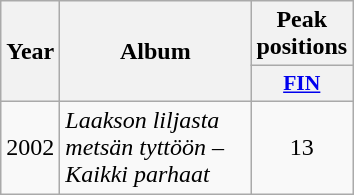<table class="wikitable">
<tr>
<th align="center" rowspan="2" width="10">Year</th>
<th align="center" rowspan="2" width="120">Album</th>
<th align="center" colspan="1" width="20">Peak positions</th>
</tr>
<tr>
<th scope="col" style="width:3em;font-size:90%;"><a href='#'>FIN</a><br></th>
</tr>
<tr>
<td style="text-align:center;">2002</td>
<td><em>Laakson liljasta metsän tyttöön – Kaikki parhaat</em></td>
<td style="text-align:center;">13</td>
</tr>
</table>
